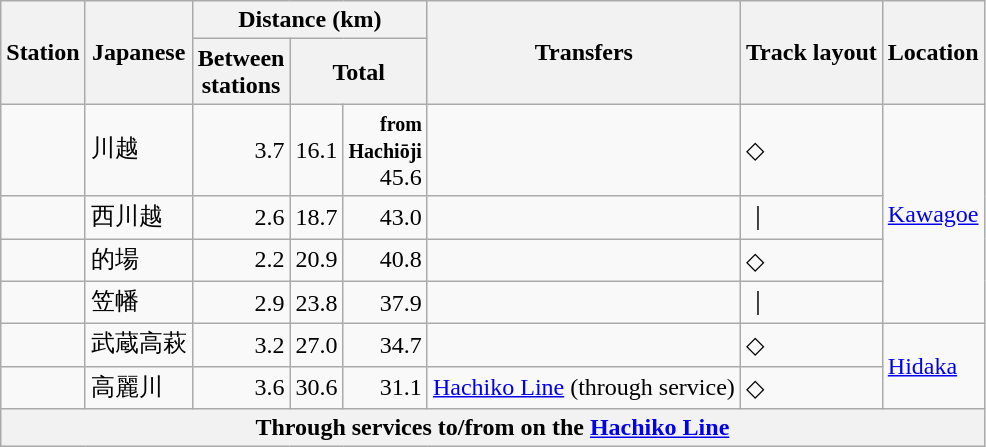<table class="wikitable">
<tr>
<th rowspan="2">Station</th>
<th rowspan="2">Japanese</th>
<th colspan="3">Distance (km)</th>
<th rowspan="2">Transfers</th>
<th rowspan="2">Track layout</th>
<th rowspan="2" colspan="2">Location</th>
</tr>
<tr>
<th>Between<br>stations</th>
<th colspan="2">Total</th>
</tr>
<tr>
<td></td>
<td>川越</td>
<td style="text-align:right;">3.7</td>
<td style="text-align:right;">16.1</td>
<td style="text-align:right;"><small><strong>from<br>Hachiōji</strong></small><br>45.6</td>
<td></td>
<td>◇</td>
<td colspan="2" rowspan="4"><a href='#'>Kawagoe</a></td>
</tr>
<tr>
<td></td>
<td>西川越</td>
<td style="text-align:right;">2.6</td>
<td style="text-align:right;">18.7</td>
<td style="text-align:right;">43.0</td>
<td> </td>
<td>｜</td>
</tr>
<tr>
<td></td>
<td>的場</td>
<td style="text-align:right;">2.2</td>
<td style="text-align:right;">20.9</td>
<td style="text-align:right;">40.8</td>
<td> </td>
<td>◇</td>
</tr>
<tr>
<td></td>
<td>笠幡</td>
<td style="text-align:right;">2.9</td>
<td style="text-align:right;">23.8</td>
<td style="text-align:right;">37.9</td>
<td> </td>
<td>｜</td>
</tr>
<tr>
<td></td>
<td>武蔵高萩</td>
<td style="text-align:right;">3.2</td>
<td style="text-align:right;">27.0</td>
<td style="text-align:right;">34.7</td>
<td> </td>
<td>◇</td>
<td colspan="2" rowspan="2"><a href='#'>Hidaka</a></td>
</tr>
<tr>
<td></td>
<td>高麗川</td>
<td style="text-align:right;">3.6</td>
<td style="text-align:right;">30.6</td>
<td style="text-align:right;">31.1</td>
<td> <a href='#'>Hachiko Line</a> (through service)</td>
<td>◇</td>
</tr>
<tr>
<th colspan="9">Through services to/from  on the <a href='#'>Hachiko Line</a></th>
</tr>
</table>
